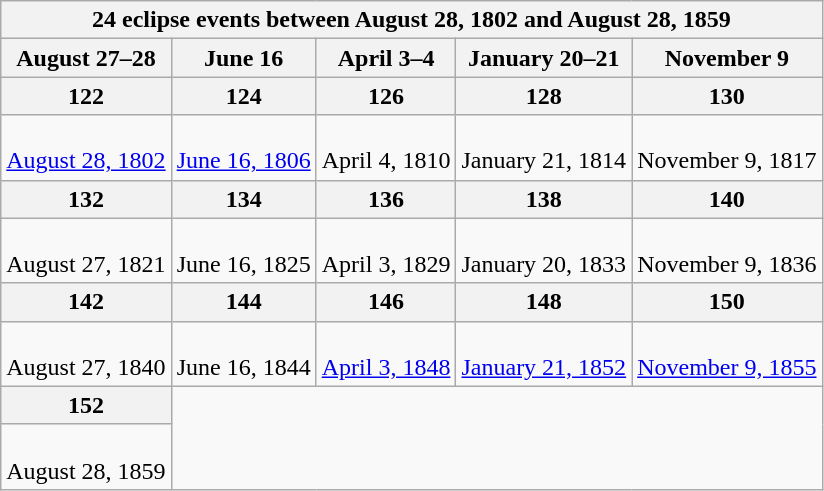<table class="wikitable mw-collapsible mw-collapsed">
<tr>
<th colspan=5>24 eclipse events between August 28, 1802 and August 28, 1859</th>
</tr>
<tr>
<th>August 27–28</th>
<th>June 16</th>
<th>April 3–4</th>
<th>January 20–21</th>
<th>November 9</th>
</tr>
<tr>
<th>122</th>
<th>124</th>
<th>126</th>
<th>128</th>
<th>130</th>
</tr>
<tr style="text-align:center;">
<td><br><a href='#'>August 28, 1802</a></td>
<td><br><a href='#'>June 16, 1806</a></td>
<td><br>April 4, 1810</td>
<td><br>January 21, 1814</td>
<td><br>November 9, 1817</td>
</tr>
<tr>
<th>132</th>
<th>134</th>
<th>136</th>
<th>138</th>
<th>140</th>
</tr>
<tr style="text-align:center;">
<td><br>August 27, 1821</td>
<td><br>June 16, 1825</td>
<td><br>April 3, 1829</td>
<td><br>January 20, 1833</td>
<td><br>November 9, 1836</td>
</tr>
<tr>
<th>142</th>
<th>144</th>
<th>146</th>
<th>148</th>
<th>150</th>
</tr>
<tr style="text-align:center;">
<td><br>August 27, 1840</td>
<td><br>June 16, 1844</td>
<td><br><a href='#'>April 3, 1848</a></td>
<td><br><a href='#'>January 21, 1852</a></td>
<td><br><a href='#'>November 9, 1855</a></td>
</tr>
<tr>
<th>152</th>
</tr>
<tr style="text-align:center;">
<td><br>August 28, 1859</td>
</tr>
</table>
